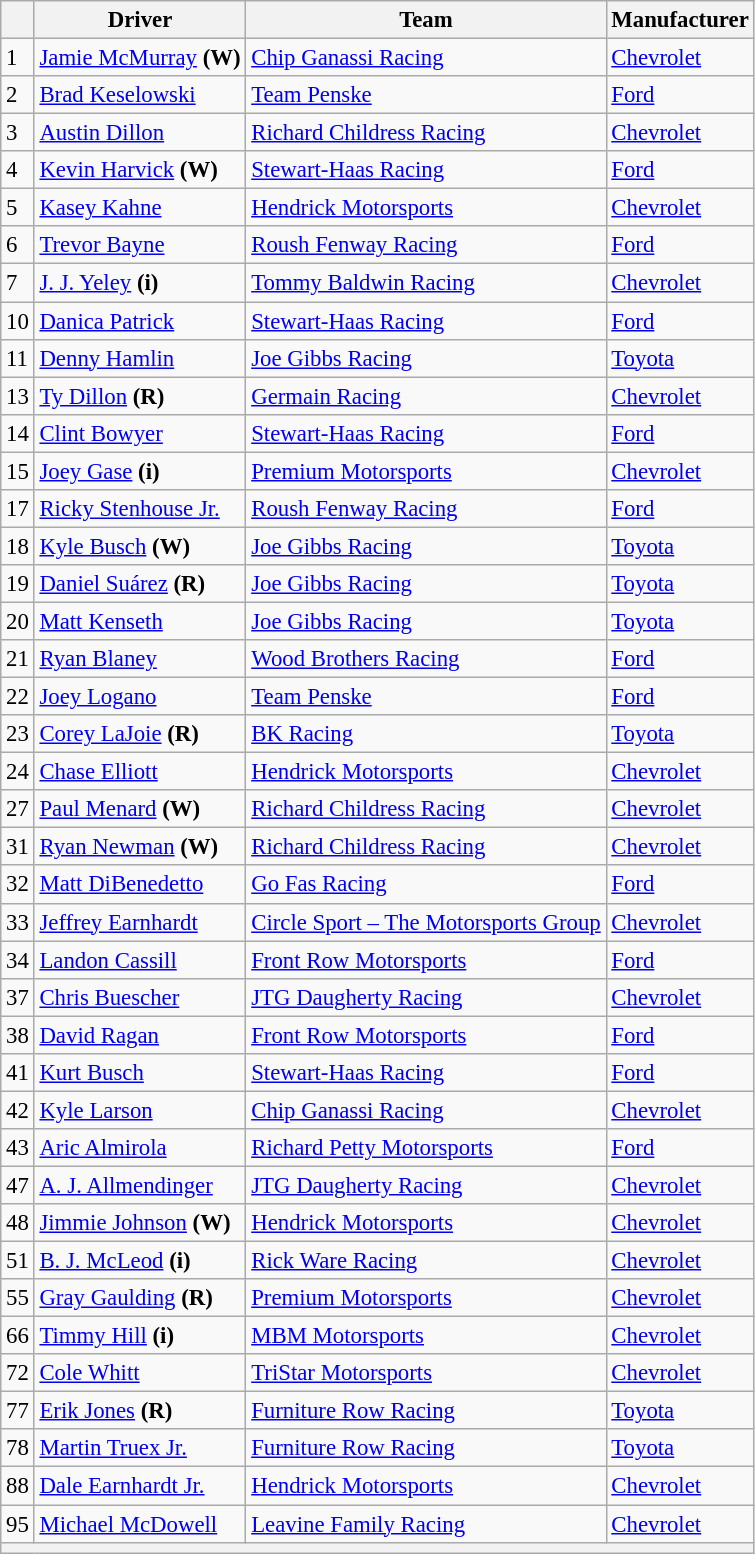<table class="wikitable" style="font-size:95%">
<tr>
<th></th>
<th>Driver</th>
<th>Team</th>
<th>Manufacturer</th>
</tr>
<tr>
<td>1</td>
<td><a href='#'>Jamie McMurray</a> <strong>(W)</strong></td>
<td><a href='#'>Chip Ganassi Racing</a></td>
<td><a href='#'>Chevrolet</a></td>
</tr>
<tr>
<td>2</td>
<td><a href='#'>Brad Keselowski</a></td>
<td><a href='#'>Team Penske</a></td>
<td><a href='#'>Ford</a></td>
</tr>
<tr>
<td>3</td>
<td><a href='#'>Austin Dillon</a></td>
<td><a href='#'>Richard Childress Racing</a></td>
<td><a href='#'>Chevrolet</a></td>
</tr>
<tr>
<td>4</td>
<td><a href='#'>Kevin Harvick</a> <strong>(W)</strong></td>
<td><a href='#'>Stewart-Haas Racing</a></td>
<td><a href='#'>Ford</a></td>
</tr>
<tr>
<td>5</td>
<td><a href='#'>Kasey Kahne</a></td>
<td><a href='#'>Hendrick Motorsports</a></td>
<td><a href='#'>Chevrolet</a></td>
</tr>
<tr>
<td>6</td>
<td><a href='#'>Trevor Bayne</a></td>
<td><a href='#'>Roush Fenway Racing</a></td>
<td><a href='#'>Ford</a></td>
</tr>
<tr>
<td>7</td>
<td><a href='#'>J. J. Yeley</a> <strong>(i)</strong></td>
<td><a href='#'>Tommy Baldwin Racing</a></td>
<td><a href='#'>Chevrolet</a></td>
</tr>
<tr>
<td>10</td>
<td><a href='#'>Danica Patrick</a></td>
<td><a href='#'>Stewart-Haas Racing</a></td>
<td><a href='#'>Ford</a></td>
</tr>
<tr>
<td>11</td>
<td><a href='#'>Denny Hamlin</a></td>
<td><a href='#'>Joe Gibbs Racing</a></td>
<td><a href='#'>Toyota</a></td>
</tr>
<tr>
<td>13</td>
<td><a href='#'>Ty Dillon</a> <strong>(R)</strong></td>
<td><a href='#'>Germain Racing</a></td>
<td><a href='#'>Chevrolet</a></td>
</tr>
<tr>
<td>14</td>
<td><a href='#'>Clint Bowyer</a></td>
<td><a href='#'>Stewart-Haas Racing</a></td>
<td><a href='#'>Ford</a></td>
</tr>
<tr>
<td>15</td>
<td><a href='#'>Joey Gase</a> <strong>(i)</strong></td>
<td><a href='#'>Premium Motorsports</a></td>
<td><a href='#'>Chevrolet</a></td>
</tr>
<tr>
<td>17</td>
<td><a href='#'>Ricky Stenhouse Jr.</a></td>
<td><a href='#'>Roush Fenway Racing</a></td>
<td><a href='#'>Ford</a></td>
</tr>
<tr>
<td>18</td>
<td><a href='#'>Kyle Busch</a> <strong>(W)</strong></td>
<td><a href='#'>Joe Gibbs Racing</a></td>
<td><a href='#'>Toyota</a></td>
</tr>
<tr>
<td>19</td>
<td><a href='#'>Daniel Suárez</a> <strong>(R)</strong></td>
<td><a href='#'>Joe Gibbs Racing</a></td>
<td><a href='#'>Toyota</a></td>
</tr>
<tr>
<td>20</td>
<td><a href='#'>Matt Kenseth</a></td>
<td><a href='#'>Joe Gibbs Racing</a></td>
<td><a href='#'>Toyota</a></td>
</tr>
<tr>
<td>21</td>
<td><a href='#'>Ryan Blaney</a></td>
<td><a href='#'>Wood Brothers Racing</a></td>
<td><a href='#'>Ford</a></td>
</tr>
<tr>
<td>22</td>
<td><a href='#'>Joey Logano</a></td>
<td><a href='#'>Team Penske</a></td>
<td><a href='#'>Ford</a></td>
</tr>
<tr>
<td>23</td>
<td><a href='#'>Corey LaJoie</a> <strong>(R)</strong></td>
<td><a href='#'>BK Racing</a></td>
<td><a href='#'>Toyota</a></td>
</tr>
<tr>
<td>24</td>
<td><a href='#'>Chase Elliott</a></td>
<td><a href='#'>Hendrick Motorsports</a></td>
<td><a href='#'>Chevrolet</a></td>
</tr>
<tr>
<td>27</td>
<td><a href='#'>Paul Menard</a> <strong>(W)</strong></td>
<td><a href='#'>Richard Childress Racing</a></td>
<td><a href='#'>Chevrolet</a></td>
</tr>
<tr>
<td>31</td>
<td><a href='#'>Ryan Newman</a> <strong>(W)</strong></td>
<td><a href='#'>Richard Childress Racing</a></td>
<td><a href='#'>Chevrolet</a></td>
</tr>
<tr>
<td>32</td>
<td><a href='#'>Matt DiBenedetto</a></td>
<td><a href='#'>Go Fas Racing</a></td>
<td><a href='#'>Ford</a></td>
</tr>
<tr>
<td>33</td>
<td><a href='#'>Jeffrey Earnhardt</a></td>
<td><a href='#'>Circle Sport – The Motorsports Group</a></td>
<td><a href='#'>Chevrolet</a></td>
</tr>
<tr>
<td>34</td>
<td><a href='#'>Landon Cassill</a></td>
<td><a href='#'>Front Row Motorsports</a></td>
<td><a href='#'>Ford</a></td>
</tr>
<tr>
<td>37</td>
<td><a href='#'>Chris Buescher</a></td>
<td><a href='#'>JTG Daugherty Racing</a></td>
<td><a href='#'>Chevrolet</a></td>
</tr>
<tr>
<td>38</td>
<td><a href='#'>David Ragan</a></td>
<td><a href='#'>Front Row Motorsports</a></td>
<td><a href='#'>Ford</a></td>
</tr>
<tr>
<td>41</td>
<td><a href='#'>Kurt Busch</a></td>
<td><a href='#'>Stewart-Haas Racing</a></td>
<td><a href='#'>Ford</a></td>
</tr>
<tr>
<td>42</td>
<td><a href='#'>Kyle Larson</a></td>
<td><a href='#'>Chip Ganassi Racing</a></td>
<td><a href='#'>Chevrolet</a></td>
</tr>
<tr>
<td>43</td>
<td><a href='#'>Aric Almirola</a></td>
<td><a href='#'>Richard Petty Motorsports</a></td>
<td><a href='#'>Ford</a></td>
</tr>
<tr>
<td>47</td>
<td><a href='#'>A. J. Allmendinger</a></td>
<td><a href='#'>JTG Daugherty Racing</a></td>
<td><a href='#'>Chevrolet</a></td>
</tr>
<tr>
<td>48</td>
<td><a href='#'>Jimmie Johnson</a> <strong>(W)</strong></td>
<td><a href='#'>Hendrick Motorsports</a></td>
<td><a href='#'>Chevrolet</a></td>
</tr>
<tr>
<td>51</td>
<td><a href='#'>B. J. McLeod</a> <strong>(i)</strong></td>
<td><a href='#'>Rick Ware Racing</a></td>
<td><a href='#'>Chevrolet</a></td>
</tr>
<tr>
<td>55</td>
<td><a href='#'>Gray Gaulding</a> <strong>(R)</strong></td>
<td><a href='#'>Premium Motorsports</a></td>
<td><a href='#'>Chevrolet</a></td>
</tr>
<tr>
<td>66</td>
<td><a href='#'>Timmy Hill</a> <strong>(i)</strong></td>
<td><a href='#'>MBM Motorsports</a></td>
<td><a href='#'>Chevrolet</a></td>
</tr>
<tr>
<td>72</td>
<td><a href='#'>Cole Whitt</a></td>
<td><a href='#'>TriStar Motorsports</a></td>
<td><a href='#'>Chevrolet</a></td>
</tr>
<tr>
<td>77</td>
<td><a href='#'>Erik Jones</a> <strong>(R)</strong></td>
<td><a href='#'>Furniture Row Racing</a></td>
<td><a href='#'>Toyota</a></td>
</tr>
<tr>
<td>78</td>
<td><a href='#'>Martin Truex Jr.</a></td>
<td><a href='#'>Furniture Row Racing</a></td>
<td><a href='#'>Toyota</a></td>
</tr>
<tr>
<td>88</td>
<td><a href='#'>Dale Earnhardt Jr.</a></td>
<td><a href='#'>Hendrick Motorsports</a></td>
<td><a href='#'>Chevrolet</a></td>
</tr>
<tr>
<td>95</td>
<td><a href='#'>Michael McDowell</a></td>
<td><a href='#'>Leavine Family Racing</a></td>
<td><a href='#'>Chevrolet</a></td>
</tr>
<tr>
<th colspan="4"></th>
</tr>
</table>
